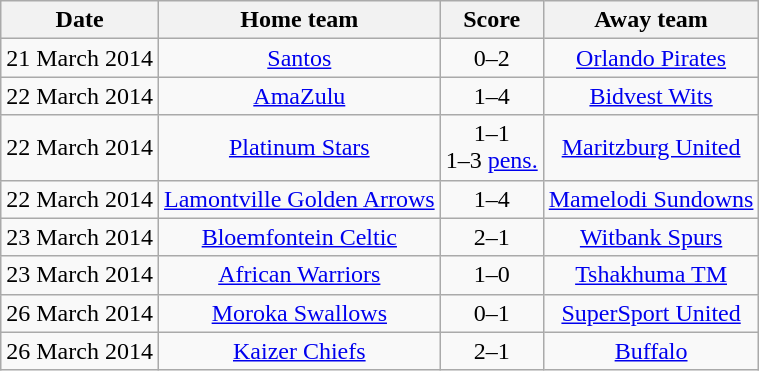<table class="wikitable" style="text-align: center">
<tr>
<th>Date</th>
<th>Home team</th>
<th>Score</th>
<th>Away team</th>
</tr>
<tr>
<td>21 March 2014</td>
<td><a href='#'>Santos</a></td>
<td>0–2</td>
<td><a href='#'>Orlando Pirates</a></td>
</tr>
<tr>
<td>22 March 2014</td>
<td><a href='#'>AmaZulu</a></td>
<td>1–4</td>
<td><a href='#'>Bidvest Wits</a></td>
</tr>
<tr>
<td>22 March 2014</td>
<td><a href='#'>Platinum Stars</a></td>
<td>1–1 <br>1–3 <a href='#'>pens.</a></td>
<td><a href='#'>Maritzburg United</a></td>
</tr>
<tr>
<td>22 March 2014</td>
<td><a href='#'>Lamontville Golden Arrows</a></td>
<td>1–4</td>
<td><a href='#'>Mamelodi Sundowns</a></td>
</tr>
<tr>
<td>23 March 2014</td>
<td><a href='#'>Bloemfontein Celtic</a></td>
<td>2–1</td>
<td><a href='#'>Witbank Spurs</a></td>
</tr>
<tr>
<td>23 March 2014</td>
<td><a href='#'>African Warriors</a></td>
<td>1–0</td>
<td><a href='#'>Tshakhuma TM</a></td>
</tr>
<tr>
<td>26 March 2014</td>
<td><a href='#'>Moroka Swallows</a></td>
<td>0–1</td>
<td><a href='#'>SuperSport United</a></td>
</tr>
<tr>
<td>26 March 2014</td>
<td><a href='#'>Kaizer Chiefs</a></td>
<td>2–1</td>
<td><a href='#'>Buffalo</a></td>
</tr>
</table>
